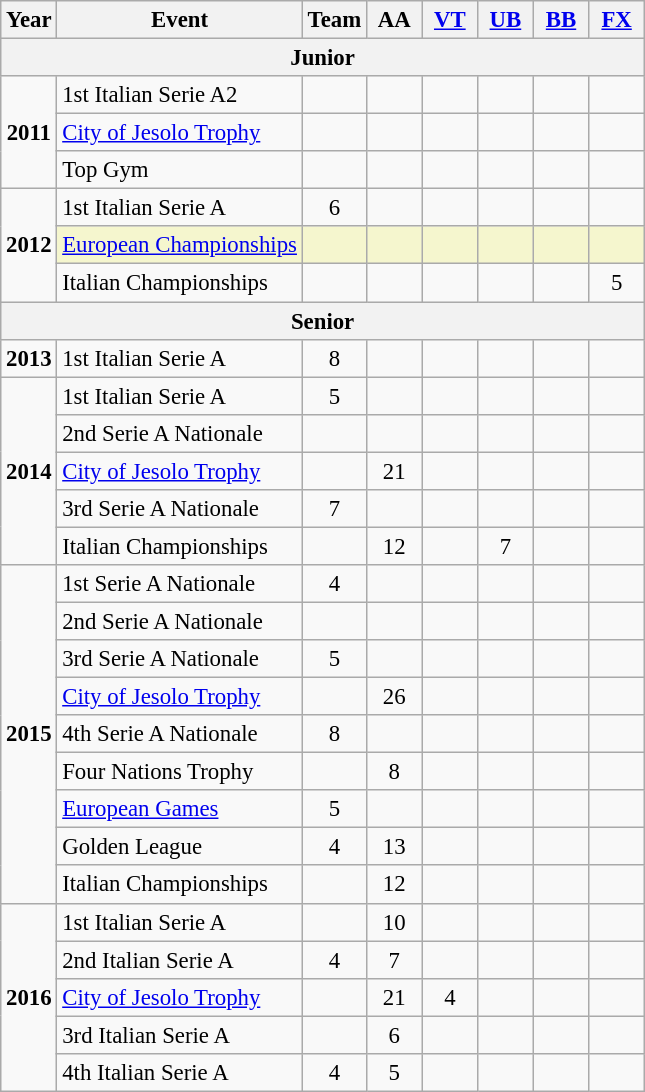<table class="wikitable" style="text-align:center; font-size:95%;">
<tr>
<th align="center">Year</th>
<th align="center">Event</th>
<th style="width:30px;">Team</th>
<th style="width:30px;">AA</th>
<th style="width:30px;"><a href='#'>VT</a></th>
<th style="width:30px;"><a href='#'>UB</a></th>
<th style="width:30px;"><a href='#'>BB</a></th>
<th style="width:30px;"><a href='#'>FX</a></th>
</tr>
<tr>
<th colspan="8"><strong>Junior</strong></th>
</tr>
<tr>
<td rowspan="3"><strong>2011</strong></td>
<td align=left>1st Italian Serie A2</td>
<td></td>
<td></td>
<td></td>
<td></td>
<td></td>
<td></td>
</tr>
<tr>
<td align=left><a href='#'>City of Jesolo Trophy</a></td>
<td></td>
<td></td>
<td></td>
<td></td>
<td></td>
<td></td>
</tr>
<tr>
<td align=left>Top Gym</td>
<td></td>
<td></td>
<td></td>
<td></td>
<td></td>
<td></td>
</tr>
<tr>
<td rowspan="3"><strong>2012</strong></td>
<td align=left>1st Italian Serie A</td>
<td>6</td>
<td></td>
<td></td>
<td></td>
<td></td>
<td></td>
</tr>
<tr bgcolor=#F5F6CE>
<td align=left><a href='#'>European Championships</a></td>
<td></td>
<td></td>
<td></td>
<td></td>
<td></td>
<td></td>
</tr>
<tr>
<td align=left>Italian Championships</td>
<td></td>
<td></td>
<td></td>
<td></td>
<td></td>
<td>5</td>
</tr>
<tr>
<th colspan="8"><strong>Senior</strong></th>
</tr>
<tr>
<td rowspan="1"><strong>2013</strong></td>
<td align=left>1st Italian Serie A</td>
<td>8</td>
<td></td>
<td></td>
<td></td>
<td></td>
<td></td>
</tr>
<tr>
<td rowspan="5"><strong>2014</strong></td>
<td align=left>1st Italian Serie A</td>
<td>5</td>
<td></td>
<td></td>
<td></td>
<td></td>
<td></td>
</tr>
<tr>
<td align=left>2nd Serie A Nationale</td>
<td></td>
<td></td>
<td></td>
<td></td>
<td></td>
<td></td>
</tr>
<tr>
<td align=left><a href='#'>City of Jesolo Trophy</a></td>
<td></td>
<td>21</td>
<td></td>
<td></td>
<td></td>
<td></td>
</tr>
<tr>
<td align=left>3rd Serie A Nationale</td>
<td>7</td>
<td></td>
<td></td>
<td></td>
<td></td>
<td></td>
</tr>
<tr>
<td align=left>Italian Championships</td>
<td></td>
<td>12</td>
<td></td>
<td>7</td>
<td></td>
<td></td>
</tr>
<tr>
<td rowspan="9"><strong>2015</strong></td>
<td align=left>1st Serie A Nationale</td>
<td>4</td>
<td></td>
<td></td>
<td></td>
<td></td>
<td></td>
</tr>
<tr>
<td align=left>2nd Serie A Nationale</td>
<td></td>
<td></td>
<td></td>
<td></td>
<td></td>
<td></td>
</tr>
<tr>
<td align=left>3rd Serie A Nationale</td>
<td>5</td>
<td></td>
<td></td>
<td></td>
<td></td>
<td></td>
</tr>
<tr>
<td align=left><a href='#'>City of Jesolo Trophy</a></td>
<td></td>
<td>26</td>
<td></td>
<td></td>
<td></td>
<td></td>
</tr>
<tr>
<td align=left>4th Serie A Nationale</td>
<td>8</td>
<td></td>
<td></td>
<td></td>
<td></td>
<td></td>
</tr>
<tr>
<td align=left>Four Nations Trophy</td>
<td></td>
<td>8</td>
<td></td>
<td></td>
<td></td>
<td></td>
</tr>
<tr>
<td align=left><a href='#'>European Games</a></td>
<td>5</td>
<td></td>
<td></td>
<td></td>
<td></td>
<td></td>
</tr>
<tr>
<td align=left>Golden League</td>
<td>4</td>
<td>13</td>
<td></td>
<td></td>
<td></td>
<td></td>
</tr>
<tr>
<td align=left>Italian Championships</td>
<td></td>
<td>12</td>
<td></td>
<td></td>
<td></td>
<td></td>
</tr>
<tr>
<td rowspan="5"><strong>2016</strong></td>
<td align=left>1st Italian Serie A</td>
<td></td>
<td>10</td>
<td></td>
<td></td>
<td></td>
<td></td>
</tr>
<tr>
<td align=left>2nd Italian Serie A</td>
<td>4</td>
<td>7</td>
<td></td>
<td></td>
<td></td>
<td></td>
</tr>
<tr>
<td align=left><a href='#'>City of Jesolo Trophy</a></td>
<td></td>
<td>21</td>
<td>4</td>
<td></td>
<td></td>
<td></td>
</tr>
<tr>
<td align=left>3rd Italian Serie A</td>
<td></td>
<td>6</td>
<td></td>
<td></td>
<td></td>
<td></td>
</tr>
<tr>
<td align=left>4th Italian Serie A</td>
<td>4</td>
<td>5</td>
<td></td>
<td></td>
<td></td>
<td></td>
</tr>
</table>
